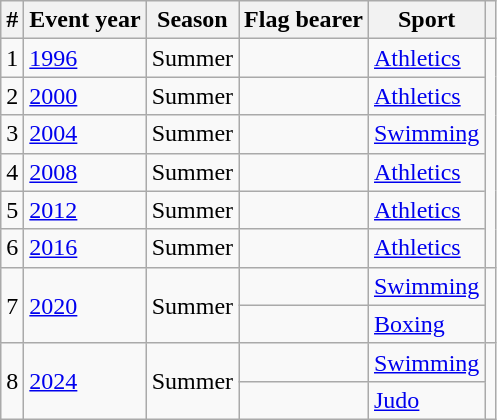<table class="wikitable sortable">
<tr>
<th>#</th>
<th>Event year</th>
<th>Season</th>
<th>Flag bearer</th>
<th>Sport</th>
<th></th>
</tr>
<tr>
<td>1</td>
<td><a href='#'>1996</a></td>
<td>Summer</td>
<td></td>
<td><a href='#'>Athletics</a></td>
<td rowspan=6></td>
</tr>
<tr>
<td>2</td>
<td><a href='#'>2000</a></td>
<td>Summer</td>
<td></td>
<td><a href='#'>Athletics</a></td>
</tr>
<tr>
<td>3</td>
<td><a href='#'>2004</a></td>
<td>Summer</td>
<td></td>
<td><a href='#'>Swimming</a></td>
</tr>
<tr>
<td>4</td>
<td><a href='#'>2008</a></td>
<td>Summer</td>
<td></td>
<td><a href='#'>Athletics</a></td>
</tr>
<tr>
<td>5</td>
<td><a href='#'>2012</a></td>
<td>Summer</td>
<td></td>
<td><a href='#'>Athletics</a></td>
</tr>
<tr>
<td>6</td>
<td><a href='#'>2016</a></td>
<td>Summer</td>
<td></td>
<td><a href='#'>Athletics</a></td>
</tr>
<tr>
<td rowspan=2>7</td>
<td rowspan=2><a href='#'>2020</a></td>
<td rowspan=2>Summer</td>
<td></td>
<td><a href='#'>Swimming</a></td>
<td rowspan=2></td>
</tr>
<tr>
<td></td>
<td><a href='#'>Boxing</a></td>
</tr>
<tr>
<td rowspan=2>8</td>
<td rowspan=2><a href='#'>2024</a></td>
<td rowspan=2>Summer</td>
<td></td>
<td><a href='#'>Swimming</a></td>
<td rowspan=2></td>
</tr>
<tr>
<td></td>
<td><a href='#'>Judo</a></td>
</tr>
</table>
